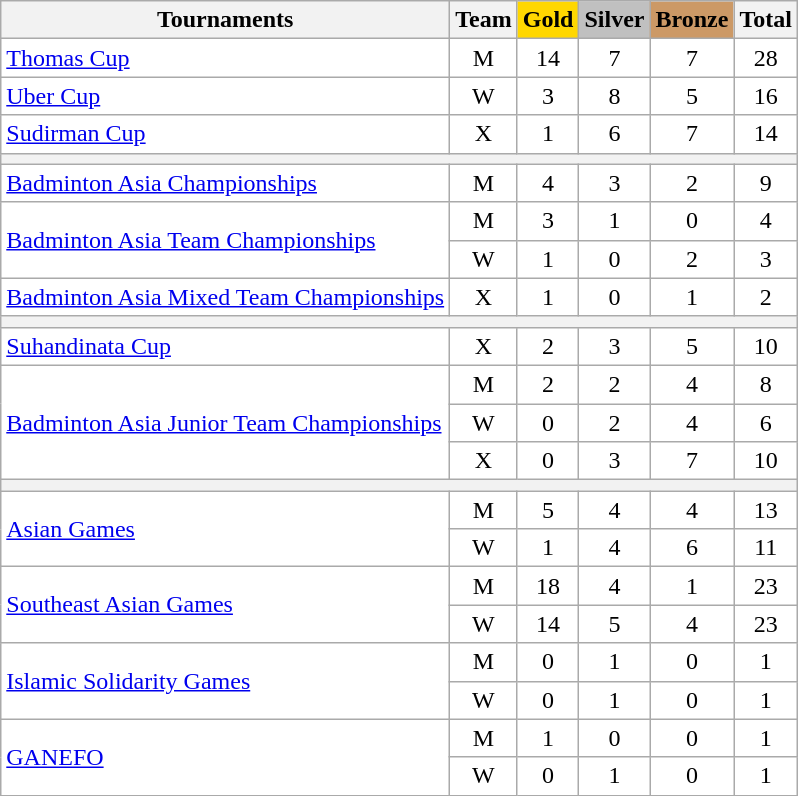<table class="wikitable" style="text-align:center; background:white">
<tr>
<th>Tournaments</th>
<th>Team</th>
<th style=background:#FFD700>Gold</th>
<th style=background:#C0C0C0>Silver</th>
<th style=background:#CC9966>Bronze</th>
<th>Total</th>
</tr>
<tr>
<td align=left><a href='#'>Thomas Cup</a></td>
<td>M</td>
<td>14</td>
<td>7</td>
<td>7</td>
<td>28</td>
</tr>
<tr>
<td align=left><a href='#'>Uber Cup</a></td>
<td>W</td>
<td>3</td>
<td>8</td>
<td>5</td>
<td>16</td>
</tr>
<tr>
<td align=left><a href='#'>Sudirman Cup</a></td>
<td>X</td>
<td>1</td>
<td>6</td>
<td>7</td>
<td>14</td>
</tr>
<tr>
<th colspan="6"></th>
</tr>
<tr>
<td align=left><a href='#'>Badminton Asia Championships</a></td>
<td>M</td>
<td>4</td>
<td>3</td>
<td>2</td>
<td>9</td>
</tr>
<tr>
<td rowspan=2 align=left><a href='#'>Badminton Asia Team Championships</a></td>
<td>M</td>
<td>3</td>
<td>1</td>
<td>0</td>
<td>4</td>
</tr>
<tr>
<td>W</td>
<td>1</td>
<td>0</td>
<td>2</td>
<td>3</td>
</tr>
<tr>
<td align=left><a href='#'>Badminton Asia Mixed Team Championships</a></td>
<td>X</td>
<td>1</td>
<td>0</td>
<td>1</td>
<td>2</td>
</tr>
<tr>
<th colspan="6"></th>
</tr>
<tr>
<td align=left><a href='#'>Suhandinata Cup</a></td>
<td>X</td>
<td>2</td>
<td>3</td>
<td>5</td>
<td>10</td>
</tr>
<tr>
<td rowspan=3 align=left><a href='#'>Badminton Asia Junior Team Championships</a></td>
<td>M</td>
<td>2</td>
<td>2</td>
<td>4</td>
<td>8</td>
</tr>
<tr>
<td>W</td>
<td>0</td>
<td>2</td>
<td>4</td>
<td>6</td>
</tr>
<tr>
<td>X</td>
<td>0</td>
<td>3</td>
<td>7</td>
<td>10</td>
</tr>
<tr>
<th colspan="6"></th>
</tr>
<tr>
<td rowspan=2 align=left><a href='#'>Asian Games</a></td>
<td>M</td>
<td>5</td>
<td>4</td>
<td>4</td>
<td>13</td>
</tr>
<tr>
<td>W</td>
<td>1</td>
<td>4</td>
<td>6</td>
<td>11</td>
</tr>
<tr>
<td rowspan=2 align=left><a href='#'>Southeast Asian Games</a></td>
<td>M</td>
<td>18</td>
<td>4</td>
<td>1</td>
<td>23</td>
</tr>
<tr>
<td>W</td>
<td>14</td>
<td>5</td>
<td>4</td>
<td>23</td>
</tr>
<tr>
<td rowspan=2 align=left><a href='#'>Islamic Solidarity Games</a></td>
<td>M</td>
<td>0</td>
<td>1</td>
<td>0</td>
<td>1</td>
</tr>
<tr>
<td>W</td>
<td>0</td>
<td>1</td>
<td>0</td>
<td>1</td>
</tr>
<tr>
<td rowspan=2 align=left><a href='#'>GANEFO</a></td>
<td>M</td>
<td>1</td>
<td>0</td>
<td>0</td>
<td>1</td>
</tr>
<tr>
<td>W</td>
<td>0</td>
<td>1</td>
<td>0</td>
<td>1</td>
</tr>
</table>
